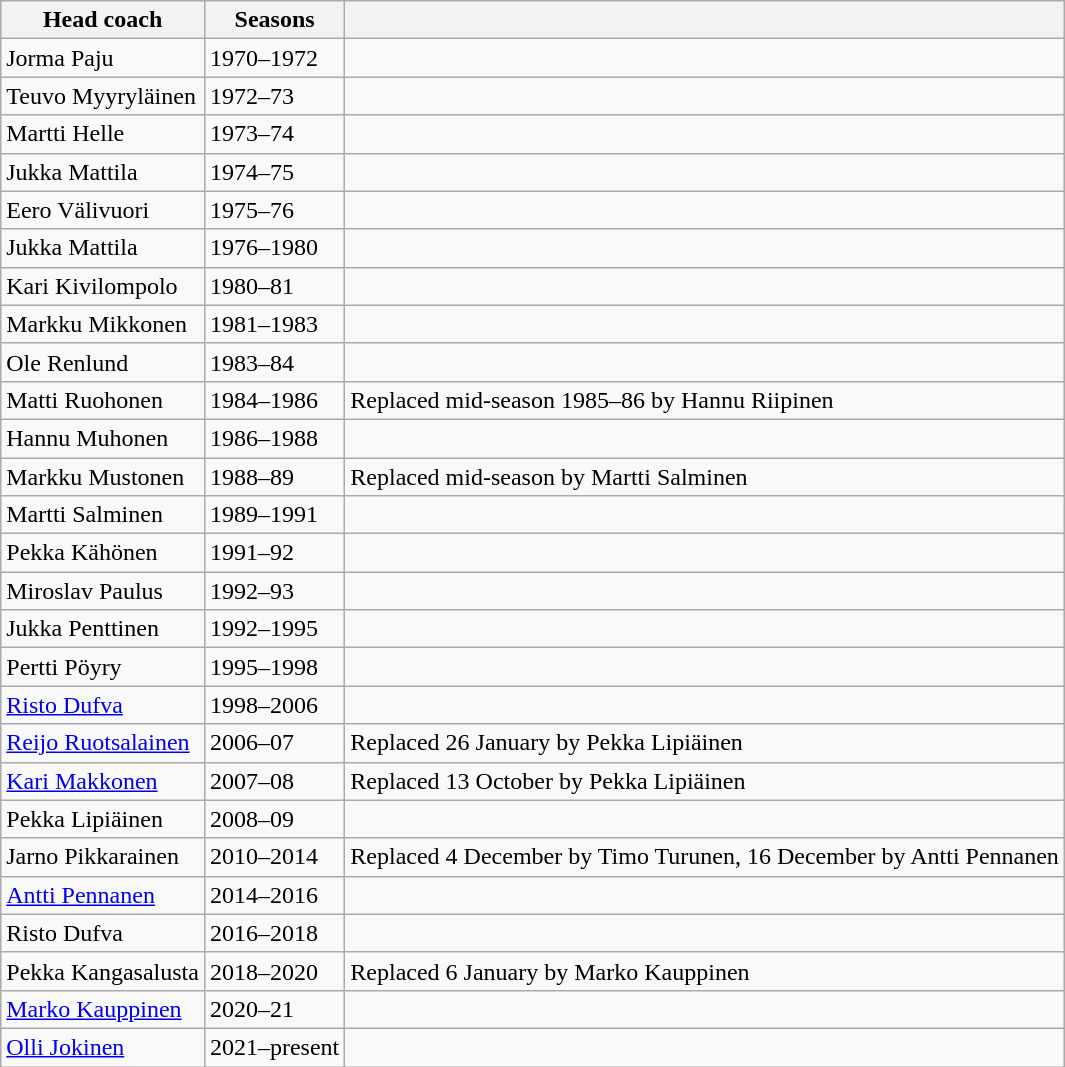<table class="wikitable">
<tr>
<th>Head coach</th>
<th>Seasons</th>
<th></th>
</tr>
<tr>
<td>Jorma Paju</td>
<td>1970–1972</td>
<td></td>
</tr>
<tr>
<td>Teuvo Myyryläinen</td>
<td>1972–73</td>
<td></td>
</tr>
<tr>
<td>Martti Helle</td>
<td>1973–74</td>
<td></td>
</tr>
<tr>
<td>Jukka Mattila</td>
<td>1974–75</td>
<td></td>
</tr>
<tr>
<td>Eero Välivuori</td>
<td>1975–76</td>
<td></td>
</tr>
<tr>
<td>Jukka Mattila</td>
<td>1976–1980</td>
<td></td>
</tr>
<tr>
<td>Kari Kivilompolo</td>
<td>1980–81</td>
<td></td>
</tr>
<tr>
<td>Markku Mikkonen</td>
<td>1981–1983</td>
<td></td>
</tr>
<tr>
<td>Ole Renlund</td>
<td>1983–84</td>
<td></td>
</tr>
<tr>
<td>Matti Ruohonen</td>
<td>1984–1986</td>
<td>Replaced mid-season 1985–86 by Hannu Riipinen</td>
</tr>
<tr>
<td>Hannu Muhonen</td>
<td>1986–1988</td>
<td></td>
</tr>
<tr>
<td>Markku Mustonen</td>
<td>1988–89</td>
<td>Replaced mid-season by Martti Salminen</td>
</tr>
<tr>
<td>Martti Salminen</td>
<td>1989–1991</td>
<td></td>
</tr>
<tr>
<td>Pekka Kähönen</td>
<td>1991–92</td>
<td></td>
</tr>
<tr>
<td>Miroslav Paulus</td>
<td>1992–93</td>
<td></td>
</tr>
<tr>
<td>Jukka Penttinen</td>
<td>1992–1995</td>
<td></td>
</tr>
<tr>
<td>Pertti Pöyry</td>
<td>1995–1998</td>
<td></td>
</tr>
<tr>
<td><a href='#'>Risto Dufva</a></td>
<td>1998–2006</td>
<td></td>
</tr>
<tr>
<td><a href='#'>Reijo Ruotsalainen</a></td>
<td>2006–07</td>
<td>Replaced 26 January by Pekka Lipiäinen</td>
</tr>
<tr>
<td><a href='#'>Kari Makkonen</a></td>
<td>2007–08</td>
<td>Replaced 13 October by Pekka Lipiäinen</td>
</tr>
<tr>
<td>Pekka Lipiäinen</td>
<td>2008–09</td>
<td></td>
</tr>
<tr>
<td>Jarno Pikkarainen</td>
<td>2010–2014</td>
<td>Replaced 4 December by Timo Turunen, 16 December by Antti Pennanen</td>
</tr>
<tr>
<td><a href='#'>Antti Pennanen</a></td>
<td>2014–2016</td>
<td></td>
</tr>
<tr>
<td>Risto Dufva</td>
<td>2016–2018</td>
<td></td>
</tr>
<tr>
<td>Pekka Kangasalusta</td>
<td>2018–2020</td>
<td>Replaced 6 January by Marko Kauppinen</td>
</tr>
<tr>
<td><a href='#'>Marko Kauppinen</a></td>
<td>2020–21</td>
<td></td>
</tr>
<tr>
<td><a href='#'>Olli Jokinen</a></td>
<td>2021–present</td>
<td></td>
</tr>
</table>
